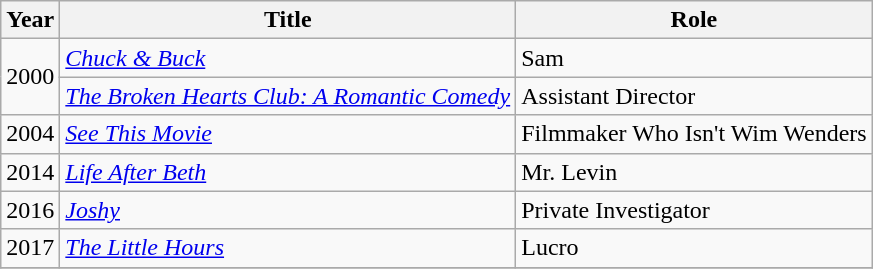<table class=wikitable sortable">
<tr>
<th>Year</th>
<th>Title</th>
<th>Role</th>
</tr>
<tr>
<td rowspan=2>2000</td>
<td><em><a href='#'>Chuck & Buck</a></em></td>
<td>Sam</td>
</tr>
<tr>
<td><em><a href='#'>The Broken Hearts Club: A Romantic Comedy</a></em></td>
<td>Assistant Director</td>
</tr>
<tr>
<td>2004</td>
<td><em><a href='#'>See This Movie</a></em></td>
<td>Filmmaker Who Isn't Wim Wenders</td>
</tr>
<tr>
<td>2014</td>
<td><em><a href='#'>Life After Beth</a></em></td>
<td>Mr. Levin</td>
</tr>
<tr>
<td>2016</td>
<td><em><a href='#'>Joshy</a></em></td>
<td>Private Investigator</td>
</tr>
<tr>
<td>2017</td>
<td><em><a href='#'>The Little Hours</a></em></td>
<td>Lucro</td>
</tr>
<tr>
</tr>
</table>
